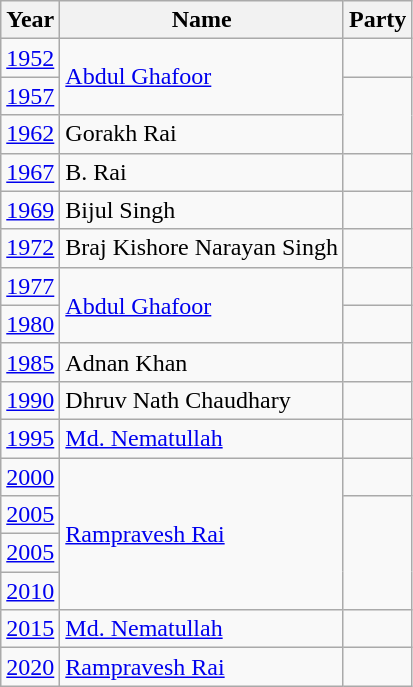<table class="wikitable sortable">
<tr>
<th>Year</th>
<th>Name</th>
<th colspan="2">Party</th>
</tr>
<tr>
<td><a href='#'>1952</a></td>
<td rowspan="2"><a href='#'>Abdul Ghafoor</a></td>
<td></td>
</tr>
<tr>
<td><a href='#'>1957</a></td>
</tr>
<tr>
<td><a href='#'>1962</a></td>
<td>Gorakh Rai</td>
</tr>
<tr>
<td><a href='#'>1967</a></td>
<td>B. Rai</td>
<td></td>
</tr>
<tr>
<td><a href='#'>1969</a></td>
<td>Bijul Singh</td>
<td></td>
</tr>
<tr>
<td><a href='#'>1972</a></td>
<td>Braj Kishore Narayan Singh</td>
<td></td>
</tr>
<tr>
<td><a href='#'>1977</a></td>
<td rowspan="2"><a href='#'>Abdul Ghafoor</a></td>
<td></td>
</tr>
<tr>
<td><a href='#'>1980</a></td>
<td></td>
</tr>
<tr>
<td><a href='#'>1985</a></td>
<td>Adnan Khan</td>
<td></td>
</tr>
<tr>
<td><a href='#'>1990</a></td>
<td>Dhruv Nath Chaudhary</td>
<td></td>
</tr>
<tr>
<td><a href='#'>1995</a></td>
<td><a href='#'>Md. Nematullah</a></td>
<td></td>
</tr>
<tr>
<td><a href='#'>2000</a></td>
<td rowspan="4"><a href='#'>Rampravesh Rai</a></td>
<td></td>
</tr>
<tr>
<td><a href='#'>2005</a></td>
</tr>
<tr>
<td><a href='#'>2005</a></td>
</tr>
<tr>
<td><a href='#'>2010</a></td>
</tr>
<tr>
<td><a href='#'>2015</a></td>
<td><a href='#'>Md. Nematullah</a></td>
<td></td>
</tr>
<tr>
<td><a href='#'>2020</a></td>
<td><a href='#'>Rampravesh Rai</a></td>
<td></td>
</tr>
</table>
